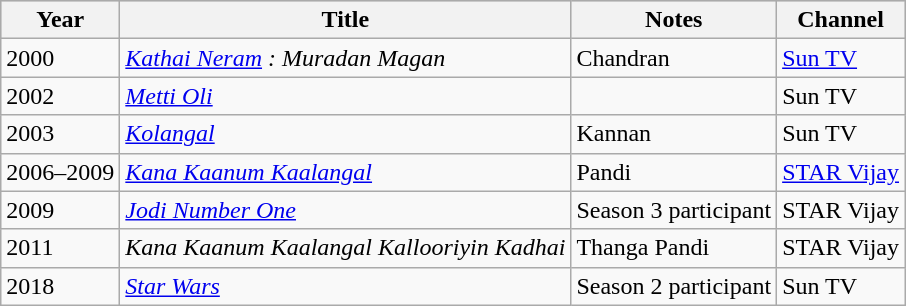<table class="wikitable">
<tr style="background:#ccc; text-align:center;">
<th>Year</th>
<th>Title</th>
<th>Notes</th>
<th>Channel</th>
</tr>
<tr>
<td>2000</td>
<td><em><a href='#'>Kathai Neram</a> : Muradan Magan</em></td>
<td>Chandran</td>
<td><a href='#'>Sun TV</a></td>
</tr>
<tr>
<td>2002</td>
<td><em><a href='#'>Metti Oli</a></em></td>
<td></td>
<td>Sun TV</td>
</tr>
<tr>
<td>2003</td>
<td><a href='#'><em>Kolangal</em></a></td>
<td>Kannan</td>
<td>Sun TV</td>
</tr>
<tr>
<td>2006–2009</td>
<td><em><a href='#'>Kana Kaanum Kaalangal</a></em></td>
<td>Pandi</td>
<td><a href='#'>STAR Vijay</a></td>
</tr>
<tr>
<td>2009</td>
<td><em><a href='#'>Jodi Number One</a></em></td>
<td>Season 3 participant</td>
<td>STAR Vijay</td>
</tr>
<tr>
<td>2011</td>
<td><em>Kana Kaanum Kaalangal Kallooriyin Kadhai</em></td>
<td>Thanga Pandi</td>
<td>STAR Vijay</td>
</tr>
<tr>
<td>2018</td>
<td><em><a href='#'>Star Wars</a></em></td>
<td>Season 2 participant</td>
<td>Sun TV</td>
</tr>
</table>
